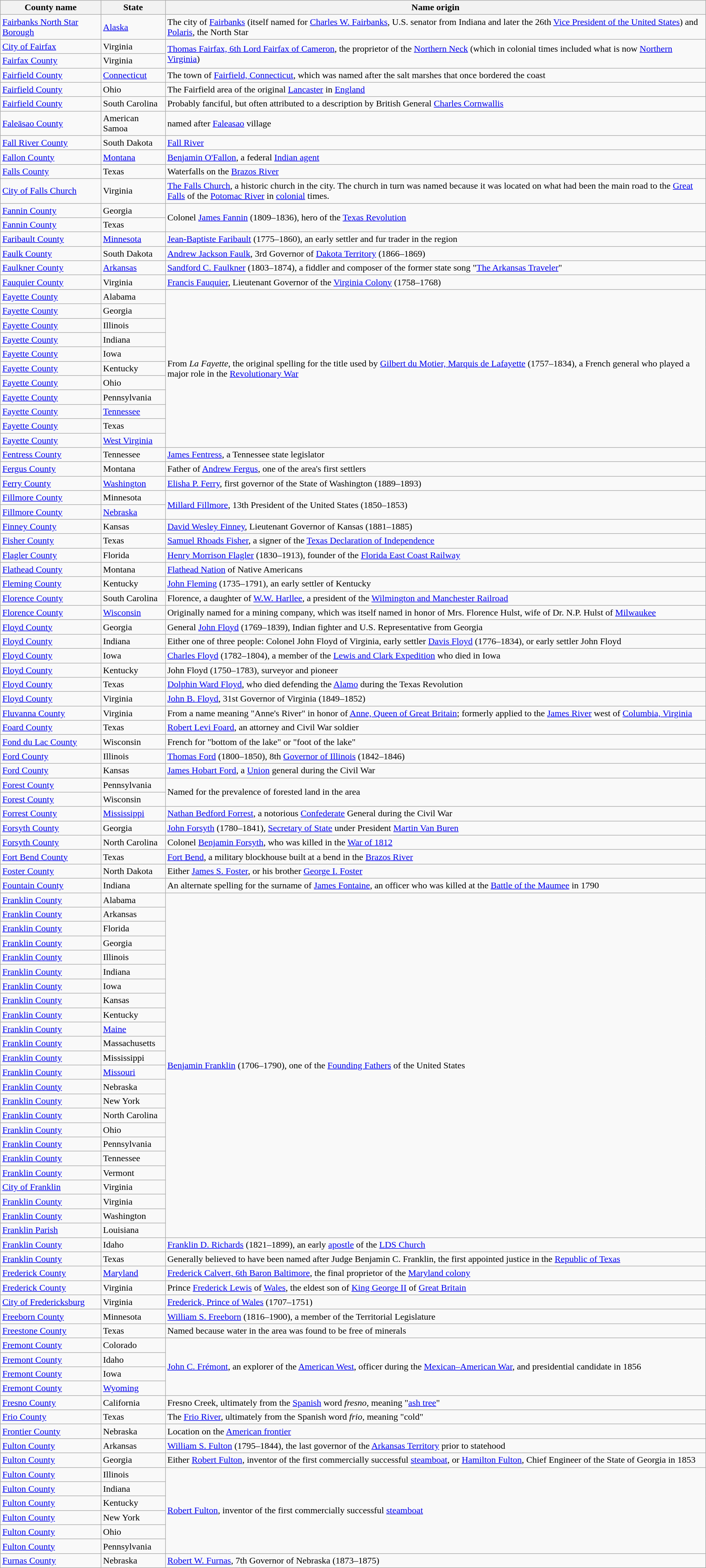<table class="wikitable sortable">
<tr>
<th>County name</th>
<th>State</th>
<th>Name origin</th>
</tr>
<tr>
<td><a href='#'>Fairbanks North Star Borough</a></td>
<td><a href='#'>Alaska</a></td>
<td>The city of <a href='#'>Fairbanks</a> (itself named for <a href='#'>Charles W. Fairbanks</a>, U.S. senator from Indiana and later the 26th <a href='#'>Vice President of the United States</a>) and <a href='#'>Polaris</a>, the North Star</td>
</tr>
<tr>
<td><a href='#'>City of Fairfax</a></td>
<td>Virginia</td>
<td rowspan=2><a href='#'>Thomas Fairfax, 6th Lord Fairfax of Cameron</a>, the proprietor of the <a href='#'>Northern Neck</a> (which in colonial times included what is now <a href='#'>Northern Virginia</a>)</td>
</tr>
<tr>
<td><a href='#'>Fairfax County</a></td>
<td>Virginia</td>
</tr>
<tr>
<td><a href='#'>Fairfield County</a></td>
<td><a href='#'>Connecticut</a></td>
<td>The town of <a href='#'>Fairfield, Connecticut</a>, which was named after the salt marshes that once bordered the coast</td>
</tr>
<tr>
<td><a href='#'>Fairfield County</a></td>
<td>Ohio</td>
<td>The Fairfield area of the original <a href='#'>Lancaster</a> in <a href='#'>England</a></td>
</tr>
<tr>
<td><a href='#'>Fairfield County</a></td>
<td>South Carolina</td>
<td>Probably fanciful, but often attributed to a description by British General <a href='#'>Charles Cornwallis</a></td>
</tr>
<tr>
<td><a href='#'>Faleāsao County</a></td>
<td>American Samoa</td>
<td>named after <a href='#'>Faleasao</a> village</td>
</tr>
<tr>
<td><a href='#'>Fall River County</a></td>
<td>South Dakota</td>
<td><a href='#'>Fall River</a></td>
</tr>
<tr>
<td><a href='#'>Fallon County</a></td>
<td><a href='#'>Montana</a></td>
<td><a href='#'>Benjamin O'Fallon</a>, a federal <a href='#'>Indian agent</a></td>
</tr>
<tr>
<td><a href='#'>Falls County</a></td>
<td>Texas</td>
<td>Waterfalls on the <a href='#'>Brazos River</a></td>
</tr>
<tr>
<td><a href='#'>City of Falls Church</a></td>
<td>Virginia</td>
<td><a href='#'>The Falls Church</a>, a historic church in the city. The church in turn was named because it was located on what had been the main road to the <a href='#'>Great Falls</a> of the <a href='#'>Potomac River</a> in <a href='#'>colonial</a> times.</td>
</tr>
<tr>
<td><a href='#'>Fannin County</a></td>
<td>Georgia</td>
<td rowspan=2>Colonel <a href='#'>James Fannin</a> (1809–1836), hero of the <a href='#'>Texas Revolution</a></td>
</tr>
<tr>
<td><a href='#'>Fannin County</a></td>
<td>Texas</td>
</tr>
<tr>
<td><a href='#'>Faribault County</a></td>
<td><a href='#'>Minnesota</a></td>
<td><a href='#'>Jean-Baptiste Faribault</a> (1775–1860), an early settler and fur trader in the region</td>
</tr>
<tr>
<td><a href='#'>Faulk County</a></td>
<td>South Dakota</td>
<td><a href='#'>Andrew Jackson Faulk</a>, 3rd Governor of <a href='#'>Dakota Territory</a> (1866–1869)</td>
</tr>
<tr>
<td><a href='#'>Faulkner County</a></td>
<td><a href='#'>Arkansas</a></td>
<td><a href='#'>Sandford C. Faulkner</a> (1803–1874), a fiddler and composer of the former state song "<a href='#'>The Arkansas Traveler</a>"</td>
</tr>
<tr>
<td><a href='#'>Fauquier County</a></td>
<td>Virginia</td>
<td><a href='#'>Francis Fauquier</a>, Lieutenant Governor of the <a href='#'>Virginia Colony</a> (1758–1768)</td>
</tr>
<tr>
<td><a href='#'>Fayette County</a></td>
<td>Alabama</td>
<td rowspan=11>From <em>La Fayette</em>, the original spelling for the title used by <a href='#'>Gilbert du Motier, Marquis de Lafayette</a> (1757–1834), a French general who played a major role in the <a href='#'>Revolutionary War</a></td>
</tr>
<tr>
<td><a href='#'>Fayette County</a></td>
<td>Georgia</td>
</tr>
<tr>
<td><a href='#'>Fayette County</a></td>
<td>Illinois</td>
</tr>
<tr>
<td><a href='#'>Fayette County</a></td>
<td>Indiana</td>
</tr>
<tr>
<td><a href='#'>Fayette County</a></td>
<td>Iowa</td>
</tr>
<tr>
<td><a href='#'>Fayette County</a></td>
<td>Kentucky</td>
</tr>
<tr>
<td><a href='#'>Fayette County</a></td>
<td>Ohio</td>
</tr>
<tr>
<td><a href='#'>Fayette County</a></td>
<td>Pennsylvania</td>
</tr>
<tr>
<td><a href='#'>Fayette County</a></td>
<td><a href='#'>Tennessee</a></td>
</tr>
<tr>
<td><a href='#'>Fayette County</a></td>
<td>Texas</td>
</tr>
<tr>
<td><a href='#'>Fayette County</a></td>
<td><a href='#'>West Virginia</a></td>
</tr>
<tr>
<td><a href='#'>Fentress County</a></td>
<td>Tennessee</td>
<td><a href='#'>James Fentress</a>, a Tennessee state legislator</td>
</tr>
<tr>
<td><a href='#'>Fergus County</a></td>
<td>Montana</td>
<td>Father of <a href='#'>Andrew Fergus</a>, one of the area's first settlers</td>
</tr>
<tr>
<td><a href='#'>Ferry County</a></td>
<td><a href='#'>Washington</a></td>
<td><a href='#'>Elisha P. Ferry</a>, first governor of the State of Washington (1889–1893)</td>
</tr>
<tr>
<td><a href='#'>Fillmore County</a></td>
<td>Minnesota</td>
<td rowspan=2><a href='#'>Millard Fillmore</a>, 13th President of the United States (1850–1853)</td>
</tr>
<tr>
<td><a href='#'>Fillmore County</a></td>
<td><a href='#'>Nebraska</a></td>
</tr>
<tr>
<td><a href='#'>Finney County</a></td>
<td>Kansas</td>
<td><a href='#'>David Wesley Finney</a>, Lieutenant Governor of Kansas (1881–1885)</td>
</tr>
<tr>
<td><a href='#'>Fisher County</a></td>
<td>Texas</td>
<td><a href='#'>Samuel Rhoads Fisher</a>, a signer of the <a href='#'>Texas Declaration of Independence</a></td>
</tr>
<tr>
<td><a href='#'>Flagler County</a></td>
<td>Florida</td>
<td><a href='#'>Henry Morrison Flagler</a> (1830–1913), founder of the <a href='#'>Florida East Coast Railway</a></td>
</tr>
<tr>
<td><a href='#'>Flathead County</a></td>
<td>Montana</td>
<td><a href='#'>Flathead Nation</a> of Native Americans</td>
</tr>
<tr>
<td><a href='#'>Fleming County</a></td>
<td>Kentucky</td>
<td><a href='#'>John Fleming</a> (1735–1791), an early settler of Kentucky</td>
</tr>
<tr>
<td><a href='#'>Florence County</a></td>
<td>South Carolina</td>
<td>Florence, a daughter of <a href='#'>W.W. Harllee</a>, a president of the <a href='#'>Wilmington and Manchester Railroad</a></td>
</tr>
<tr>
<td><a href='#'>Florence County</a></td>
<td><a href='#'>Wisconsin</a></td>
<td>Originally named for a mining company, which was itself named in honor of Mrs. Florence Hulst, wife of Dr. N.P. Hulst of <a href='#'>Milwaukee</a></td>
</tr>
<tr>
<td><a href='#'>Floyd County</a></td>
<td>Georgia</td>
<td>General <a href='#'>John Floyd</a> (1769–1839), Indian fighter and U.S. Representative from Georgia</td>
</tr>
<tr>
<td><a href='#'>Floyd County</a></td>
<td>Indiana</td>
<td>Either one of three people: Colonel John Floyd of Virginia, early settler <a href='#'>Davis Floyd</a> (1776–1834), or early settler John Floyd</td>
</tr>
<tr>
<td><a href='#'>Floyd County</a></td>
<td>Iowa</td>
<td><a href='#'>Charles Floyd</a> (1782–1804), a member of the <a href='#'>Lewis and Clark Expedition</a> who died in Iowa</td>
</tr>
<tr>
<td><a href='#'>Floyd County</a></td>
<td>Kentucky</td>
<td>John Floyd (1750–1783), surveyor and pioneer</td>
</tr>
<tr>
<td><a href='#'>Floyd County</a></td>
<td>Texas</td>
<td><a href='#'>Dolphin Ward Floyd</a>, who died defending the <a href='#'>Alamo</a> during the Texas Revolution</td>
</tr>
<tr>
<td><a href='#'>Floyd County</a></td>
<td>Virginia</td>
<td><a href='#'>John B. Floyd</a>, 31st Governor of Virginia (1849–1852)</td>
</tr>
<tr>
<td><a href='#'>Fluvanna County</a></td>
<td>Virginia</td>
<td>From a name meaning "Anne's River" in honor of <a href='#'>Anne, Queen of Great Britain</a>; formerly applied to the <a href='#'>James River</a> west of <a href='#'>Columbia, Virginia</a></td>
</tr>
<tr>
<td><a href='#'>Foard County</a></td>
<td>Texas</td>
<td><a href='#'>Robert Levi Foard</a>, an attorney and Civil War soldier</td>
</tr>
<tr>
<td><a href='#'>Fond du Lac County</a></td>
<td>Wisconsin</td>
<td>French for "bottom of the lake" or "foot of the lake"</td>
</tr>
<tr>
<td><a href='#'>Ford County</a></td>
<td>Illinois</td>
<td><a href='#'>Thomas Ford</a> (1800–1850), 8th <a href='#'>Governor of Illinois</a> (1842–1846)</td>
</tr>
<tr>
<td><a href='#'>Ford County</a></td>
<td>Kansas</td>
<td><a href='#'>James Hobart Ford</a>, a <a href='#'>Union</a> general during the Civil War</td>
</tr>
<tr>
<td><a href='#'>Forest County</a></td>
<td>Pennsylvania</td>
<td rowspan=2>Named for the prevalence of forested land in the area</td>
</tr>
<tr>
<td><a href='#'>Forest County</a></td>
<td>Wisconsin</td>
</tr>
<tr>
<td><a href='#'>Forrest County</a></td>
<td><a href='#'>Mississippi</a></td>
<td><a href='#'>Nathan Bedford Forrest</a>, a notorious <a href='#'>Confederate</a> General during the Civil War</td>
</tr>
<tr>
<td><a href='#'>Forsyth County</a></td>
<td>Georgia</td>
<td><a href='#'>John Forsyth</a> (1780–1841), <a href='#'>Secretary of State</a> under President <a href='#'>Martin Van Buren</a></td>
</tr>
<tr>
<td><a href='#'>Forsyth County</a></td>
<td>North Carolina</td>
<td>Colonel <a href='#'>Benjamin Forsyth</a>, who was killed in the <a href='#'>War of 1812</a></td>
</tr>
<tr>
<td><a href='#'>Fort Bend County</a></td>
<td>Texas</td>
<td><a href='#'>Fort Bend</a>, a military blockhouse built at a bend in the <a href='#'>Brazos River</a></td>
</tr>
<tr>
<td><a href='#'>Foster County</a></td>
<td>North Dakota</td>
<td>Either <a href='#'>James S. Foster</a>, or his brother <a href='#'>George I. Foster</a></td>
</tr>
<tr>
<td><a href='#'>Fountain County</a></td>
<td>Indiana</td>
<td>An alternate spelling for the surname of <a href='#'>James Fontaine</a>, an officer who was killed at the <a href='#'>Battle of the Maumee</a> in 1790</td>
</tr>
<tr>
<td><a href='#'>Franklin County</a></td>
<td>Alabama</td>
<td rowspan=24><a href='#'>Benjamin Franklin</a> (1706–1790), one of the <a href='#'>Founding Fathers</a> of the United States</td>
</tr>
<tr>
<td><a href='#'>Franklin County</a></td>
<td>Arkansas</td>
</tr>
<tr>
<td><a href='#'>Franklin County</a></td>
<td>Florida</td>
</tr>
<tr>
<td><a href='#'>Franklin County</a></td>
<td>Georgia</td>
</tr>
<tr>
<td><a href='#'>Franklin County</a></td>
<td>Illinois</td>
</tr>
<tr>
<td><a href='#'>Franklin County</a></td>
<td>Indiana</td>
</tr>
<tr>
<td><a href='#'>Franklin County</a></td>
<td>Iowa</td>
</tr>
<tr>
<td><a href='#'>Franklin County</a></td>
<td>Kansas</td>
</tr>
<tr>
<td><a href='#'>Franklin County</a></td>
<td>Kentucky</td>
</tr>
<tr>
<td><a href='#'>Franklin County</a></td>
<td><a href='#'>Maine</a></td>
</tr>
<tr>
<td><a href='#'>Franklin County</a></td>
<td>Massachusetts</td>
</tr>
<tr>
<td><a href='#'>Franklin County</a></td>
<td>Mississippi</td>
</tr>
<tr>
<td><a href='#'>Franklin County</a></td>
<td><a href='#'>Missouri</a></td>
</tr>
<tr>
<td><a href='#'>Franklin County</a></td>
<td>Nebraska</td>
</tr>
<tr>
<td><a href='#'>Franklin County</a></td>
<td>New York</td>
</tr>
<tr>
<td><a href='#'>Franklin County</a></td>
<td>North Carolina</td>
</tr>
<tr>
<td><a href='#'>Franklin County</a></td>
<td>Ohio</td>
</tr>
<tr>
<td><a href='#'>Franklin County</a></td>
<td>Pennsylvania</td>
</tr>
<tr>
<td><a href='#'>Franklin County</a></td>
<td>Tennessee</td>
</tr>
<tr>
<td><a href='#'>Franklin County</a></td>
<td>Vermont</td>
</tr>
<tr>
<td><a href='#'>City of Franklin</a></td>
<td>Virginia</td>
</tr>
<tr>
<td><a href='#'>Franklin County</a></td>
<td>Virginia</td>
</tr>
<tr>
<td><a href='#'>Franklin County</a></td>
<td>Washington</td>
</tr>
<tr>
<td><a href='#'>Franklin Parish</a></td>
<td>Louisiana</td>
</tr>
<tr>
<td><a href='#'>Franklin County</a></td>
<td>Idaho</td>
<td><a href='#'>Franklin D. Richards</a> (1821–1899), an early <a href='#'>apostle</a> of the <a href='#'>LDS Church</a></td>
</tr>
<tr>
<td><a href='#'>Franklin County</a></td>
<td>Texas</td>
<td>Generally believed to have been named after Judge Benjamin C. Franklin, the first appointed justice in the <a href='#'>Republic of Texas</a></td>
</tr>
<tr>
<td><a href='#'>Frederick County</a></td>
<td><a href='#'>Maryland</a></td>
<td><a href='#'>Frederick Calvert, 6th Baron Baltimore</a>, the final proprietor of the <a href='#'>Maryland colony</a></td>
</tr>
<tr>
<td><a href='#'>Frederick County</a></td>
<td>Virginia</td>
<td>Prince <a href='#'>Frederick Lewis</a> of <a href='#'>Wales</a>, the eldest son of <a href='#'>King George II</a> of <a href='#'>Great Britain</a></td>
</tr>
<tr>
<td><a href='#'>City of Fredericksburg</a></td>
<td>Virginia</td>
<td><a href='#'>Frederick, Prince of Wales</a> (1707–1751)</td>
</tr>
<tr>
<td><a href='#'>Freeborn County</a></td>
<td>Minnesota</td>
<td><a href='#'>William S. Freeborn</a> (1816–1900), a member of the Territorial Legislature</td>
</tr>
<tr>
<td><a href='#'>Freestone County</a></td>
<td>Texas</td>
<td>Named because water in the area was found to be free of minerals</td>
</tr>
<tr>
<td><a href='#'>Fremont County</a></td>
<td>Colorado</td>
<td rowspan=4><a href='#'>John C. Frémont</a>, an explorer of the <a href='#'>American West</a>, officer during the <a href='#'>Mexican–American War</a>, and presidential candidate in 1856</td>
</tr>
<tr>
<td><a href='#'>Fremont County</a></td>
<td>Idaho</td>
</tr>
<tr>
<td><a href='#'>Fremont County</a></td>
<td>Iowa</td>
</tr>
<tr>
<td><a href='#'>Fremont County</a></td>
<td><a href='#'>Wyoming</a></td>
</tr>
<tr>
<td><a href='#'>Fresno County</a></td>
<td>California</td>
<td>Fresno Creek, ultimately from the <a href='#'>Spanish</a> word <em>fresno</em>, meaning "<a href='#'>ash tree</a>"</td>
</tr>
<tr>
<td><a href='#'>Frio County</a></td>
<td>Texas</td>
<td>The <a href='#'>Frio River</a>, ultimately from the Spanish word <em>frio</em>, meaning "cold"</td>
</tr>
<tr>
<td><a href='#'>Frontier County</a></td>
<td>Nebraska</td>
<td>Location on the <a href='#'>American frontier</a></td>
</tr>
<tr>
<td><a href='#'>Fulton County</a></td>
<td>Arkansas</td>
<td><a href='#'>William S. Fulton</a> (1795–1844), the last governor of the <a href='#'>Arkansas Territory</a> prior to statehood</td>
</tr>
<tr>
<td><a href='#'>Fulton County</a></td>
<td>Georgia</td>
<td>Either <a href='#'>Robert Fulton</a>, inventor of the first commercially successful <a href='#'>steamboat</a>, or <a href='#'>Hamilton Fulton</a>, Chief Engineer of the State of Georgia in 1853</td>
</tr>
<tr>
<td><a href='#'>Fulton County</a></td>
<td>Illinois</td>
<td rowspan=6><a href='#'>Robert Fulton</a>, inventor of the first commercially successful <a href='#'>steamboat</a></td>
</tr>
<tr>
<td><a href='#'>Fulton County</a></td>
<td>Indiana</td>
</tr>
<tr>
<td><a href='#'>Fulton County</a></td>
<td>Kentucky</td>
</tr>
<tr>
<td><a href='#'>Fulton County</a></td>
<td>New York</td>
</tr>
<tr>
<td><a href='#'>Fulton County</a></td>
<td>Ohio</td>
</tr>
<tr>
<td><a href='#'>Fulton County</a></td>
<td>Pennsylvania</td>
</tr>
<tr>
<td><a href='#'>Furnas County</a></td>
<td>Nebraska</td>
<td><a href='#'>Robert W. Furnas</a>, 7th Governor of Nebraska (1873–1875)</td>
</tr>
</table>
